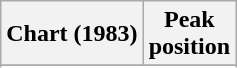<table class="wikitable sortable plainrowheaders" style="text-align:center">
<tr>
<th scope="col">Chart (1983)</th>
<th scope="col">Peak<br>position</th>
</tr>
<tr>
</tr>
<tr>
</tr>
<tr>
</tr>
<tr>
</tr>
</table>
